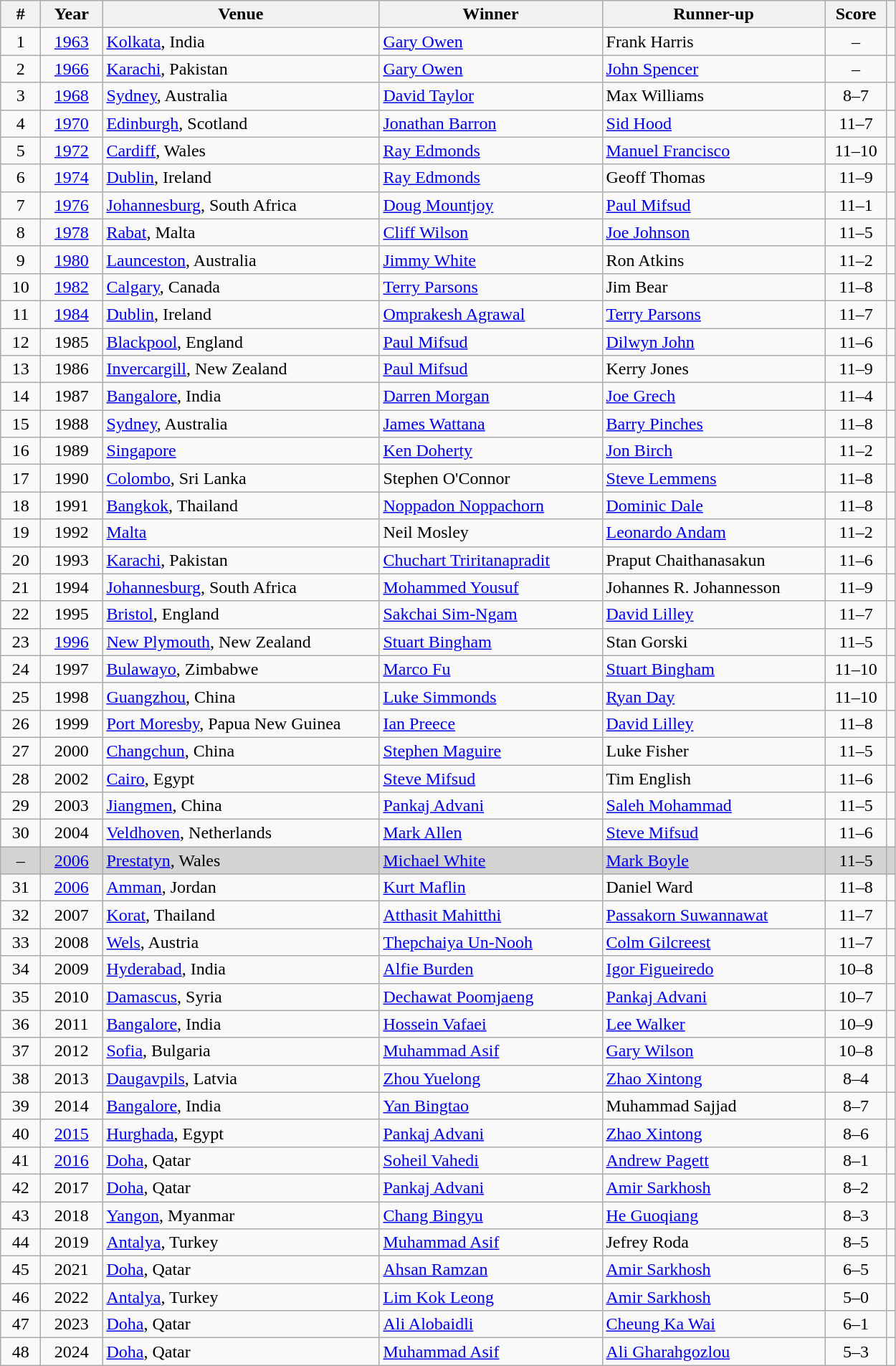<table class="wikitable">
<tr>
<th width=30>#</th>
<th width=50>Year</th>
<th width=250>Venue</th>
<th width=200>Winner</th>
<th width=200>Runner-up</th>
<th width=50>Score</th>
<th></th>
</tr>
<tr>
<td align=center>1</td>
<td align="center"><a href='#'>1963</a></td>
<td><a href='#'>Kolkata</a>, India</td>
<td> <a href='#'>Gary Owen</a></td>
<td> Frank Harris</td>
<td align="center">–</td>
<td></td>
</tr>
<tr>
<td align=center>2</td>
<td align="center"><a href='#'>1966</a></td>
<td><a href='#'>Karachi</a>, Pakistan</td>
<td> <a href='#'>Gary Owen</a></td>
<td> <a href='#'>John Spencer</a></td>
<td align="center">–</td>
<td></td>
</tr>
<tr>
<td align=center>3</td>
<td align="center"><a href='#'>1968</a></td>
<td><a href='#'>Sydney</a>, Australia</td>
<td> <a href='#'>David Taylor</a></td>
<td> Max Williams</td>
<td align="center">8–7</td>
<td></td>
</tr>
<tr>
<td align=center>4</td>
<td align="center"><a href='#'>1970</a></td>
<td><a href='#'>Edinburgh</a>, Scotland</td>
<td> <a href='#'>Jonathan Barron</a></td>
<td> <a href='#'>Sid Hood</a></td>
<td align="center">11–7</td>
<td></td>
</tr>
<tr>
<td align=center>5</td>
<td align="center"><a href='#'>1972</a></td>
<td><a href='#'>Cardiff</a>, Wales</td>
<td> <a href='#'>Ray Edmonds</a></td>
<td> <a href='#'>Manuel Francisco</a></td>
<td align="center">11–10</td>
<td></td>
</tr>
<tr>
<td align=center>6</td>
<td align="center"><a href='#'>1974</a></td>
<td><a href='#'>Dublin</a>, Ireland</td>
<td> <a href='#'>Ray Edmonds</a></td>
<td> Geoff Thomas</td>
<td align="center">11–9</td>
<td></td>
</tr>
<tr>
<td align=center>7</td>
<td align="center"><a href='#'>1976</a></td>
<td><a href='#'>Johannesburg</a>, South Africa</td>
<td> <a href='#'>Doug Mountjoy</a></td>
<td> <a href='#'>Paul Mifsud</a></td>
<td align="center">11–1</td>
<td></td>
</tr>
<tr>
<td align=center>8</td>
<td align="center"><a href='#'>1978</a></td>
<td><a href='#'>Rabat</a>, Malta</td>
<td> <a href='#'>Cliff Wilson</a></td>
<td> <a href='#'>Joe Johnson</a></td>
<td align="center">11–5</td>
<td></td>
</tr>
<tr>
<td align=center>9</td>
<td align="center"><a href='#'>1980</a></td>
<td><a href='#'>Launceston</a>, Australia</td>
<td> <a href='#'>Jimmy White</a></td>
<td> Ron Atkins</td>
<td align="center">11–2</td>
<td></td>
</tr>
<tr>
<td align=center>10</td>
<td align="center"><a href='#'>1982</a></td>
<td><a href='#'>Calgary</a>, Canada</td>
<td> <a href='#'>Terry Parsons</a></td>
<td> Jim Bear</td>
<td align="center">11–8</td>
<td></td>
</tr>
<tr>
<td align=center>11</td>
<td align="center"><a href='#'>1984</a></td>
<td><a href='#'>Dublin</a>, Ireland</td>
<td> <a href='#'>Omprakesh Agrawal</a></td>
<td> <a href='#'>Terry Parsons</a></td>
<td align="center">11–7</td>
<td></td>
</tr>
<tr>
<td align=center>12</td>
<td align="center">1985</td>
<td><a href='#'>Blackpool</a>, England</td>
<td> <a href='#'>Paul Mifsud</a></td>
<td> <a href='#'>Dilwyn John</a></td>
<td align="center">11–6</td>
<td></td>
</tr>
<tr>
<td align=center>13</td>
<td align="center">1986</td>
<td><a href='#'>Invercargill</a>, New Zealand</td>
<td> <a href='#'>Paul Mifsud</a></td>
<td> Kerry Jones</td>
<td align="center">11–9</td>
<td></td>
</tr>
<tr>
<td align=center>14</td>
<td align="center">1987</td>
<td><a href='#'>Bangalore</a>, India</td>
<td> <a href='#'>Darren Morgan</a></td>
<td> <a href='#'>Joe Grech</a></td>
<td align="center">11–4</td>
<td></td>
</tr>
<tr>
<td align=center>15</td>
<td align="center">1988</td>
<td><a href='#'>Sydney</a>, Australia</td>
<td> <a href='#'>James Wattana</a></td>
<td> <a href='#'>Barry Pinches</a></td>
<td align="center">11–8</td>
<td></td>
</tr>
<tr>
<td align=center>16</td>
<td align="center">1989</td>
<td><a href='#'>Singapore</a></td>
<td> <a href='#'>Ken Doherty</a></td>
<td> <a href='#'>Jon Birch</a></td>
<td align="center">11–2</td>
<td></td>
</tr>
<tr>
<td align=center>17</td>
<td align="center">1990</td>
<td><a href='#'>Colombo</a>, Sri Lanka</td>
<td> Stephen O'Connor</td>
<td> <a href='#'>Steve Lemmens</a></td>
<td align="center">11–8</td>
<td></td>
</tr>
<tr>
<td align=center>18</td>
<td align="center">1991</td>
<td><a href='#'>Bangkok</a>, Thailand</td>
<td> <a href='#'>Noppadon Noppachorn</a></td>
<td> <a href='#'>Dominic Dale</a></td>
<td align="center">11–8</td>
<td></td>
</tr>
<tr>
<td align=center>19</td>
<td align="center">1992</td>
<td><a href='#'>Malta</a></td>
<td> Neil Mosley</td>
<td> <a href='#'>Leonardo Andam</a></td>
<td align="center">11–2</td>
<td></td>
</tr>
<tr>
<td align=center>20</td>
<td align="center">1993</td>
<td><a href='#'>Karachi</a>, Pakistan</td>
<td> <a href='#'>Chuchart Triritanapradit</a></td>
<td> Praput Chaithanasakun</td>
<td align="center">11–6</td>
<td></td>
</tr>
<tr>
<td align=center>21</td>
<td align="center">1994</td>
<td><a href='#'>Johannesburg</a>, South Africa</td>
<td> <a href='#'>Mohammed Yousuf</a></td>
<td> Johannes R. Johannesson</td>
<td align="center">11–9</td>
<td></td>
</tr>
<tr>
<td align=center>22</td>
<td align="center">1995</td>
<td><a href='#'>Bristol</a>, England</td>
<td> <a href='#'>Sakchai Sim-Ngam</a></td>
<td> <a href='#'>David Lilley</a></td>
<td align="center">11–7</td>
<td></td>
</tr>
<tr>
<td align=center>23</td>
<td align="center"><a href='#'>1996</a></td>
<td><a href='#'>New Plymouth</a>, New Zealand</td>
<td> <a href='#'>Stuart Bingham</a></td>
<td> Stan Gorski</td>
<td align="center">11–5</td>
<td></td>
</tr>
<tr>
<td align=center>24</td>
<td align="center">1997</td>
<td><a href='#'>Bulawayo</a>, Zimbabwe</td>
<td> <a href='#'>Marco Fu</a></td>
<td> <a href='#'>Stuart Bingham</a></td>
<td align="center">11–10</td>
<td></td>
</tr>
<tr>
<td align=center>25</td>
<td align="center">1998</td>
<td><a href='#'>Guangzhou</a>, China</td>
<td> <a href='#'>Luke Simmonds</a></td>
<td> <a href='#'>Ryan Day</a></td>
<td align="center">11–10</td>
<td></td>
</tr>
<tr>
<td align=center>26</td>
<td align="center">1999</td>
<td><a href='#'>Port Moresby</a>, Papua New Guinea</td>
<td> <a href='#'>Ian Preece</a></td>
<td> <a href='#'>David Lilley</a></td>
<td align="center">11–8</td>
<td></td>
</tr>
<tr>
<td align=center>27</td>
<td align="center">2000</td>
<td><a href='#'>Changchun</a>, China</td>
<td> <a href='#'>Stephen Maguire</a></td>
<td> Luke Fisher</td>
<td align="center">11–5</td>
<td></td>
</tr>
<tr>
<td align=center>28</td>
<td align="center">2002</td>
<td><a href='#'>Cairo</a>, Egypt</td>
<td> <a href='#'>Steve Mifsud</a></td>
<td> Tim English</td>
<td align="center">11–6</td>
<td></td>
</tr>
<tr>
<td align=center>29</td>
<td align="center">2003</td>
<td><a href='#'>Jiangmen</a>, China</td>
<td> <a href='#'>Pankaj Advani</a></td>
<td> <a href='#'>Saleh Mohammad</a></td>
<td align="center">11–5</td>
<td></td>
</tr>
<tr>
<td align=center>30</td>
<td align="center">2004</td>
<td><a href='#'>Veldhoven</a>, Netherlands</td>
<td> <a href='#'>Mark Allen</a></td>
<td> <a href='#'>Steve Mifsud</a></td>
<td align="center">11–6</td>
<td></td>
</tr>
<tr bgcolor=lightgrey>
<td align=center>–</td>
<td align="center"><a href='#'>2006</a></td>
<td><a href='#'>Prestatyn</a>, Wales</td>
<td> <a href='#'>Michael White</a></td>
<td> <a href='#'>Mark Boyle</a></td>
<td align="center">11–5</td>
<td></td>
</tr>
<tr>
<td align=center>31</td>
<td align="center"><a href='#'>2006</a></td>
<td><a href='#'>Amman</a>, Jordan</td>
<td> <a href='#'>Kurt Maflin</a></td>
<td> Daniel Ward</td>
<td align="center">11–8</td>
<td></td>
</tr>
<tr>
<td align=center>32</td>
<td align="center">2007</td>
<td><a href='#'>Korat</a>, Thailand</td>
<td> <a href='#'>Atthasit Mahitthi</a></td>
<td> <a href='#'>Passakorn Suwannawat</a></td>
<td align="center">11–7</td>
<td></td>
</tr>
<tr>
<td align=center>33</td>
<td align="center">2008</td>
<td><a href='#'>Wels</a>, Austria</td>
<td> <a href='#'>Thepchaiya Un-Nooh</a></td>
<td> <a href='#'>Colm Gilcreest</a></td>
<td align="center">11–7</td>
<td></td>
</tr>
<tr>
<td align=center>34</td>
<td align="center">2009</td>
<td><a href='#'>Hyderabad</a>, India</td>
<td> <a href='#'>Alfie Burden</a></td>
<td> <a href='#'>Igor Figueiredo</a></td>
<td align="center">10–8</td>
<td></td>
</tr>
<tr>
<td align=center>35</td>
<td align="center">2010</td>
<td><a href='#'>Damascus</a>, Syria</td>
<td> <a href='#'>Dechawat Poomjaeng</a></td>
<td> <a href='#'>Pankaj Advani</a></td>
<td align="center">10–7</td>
<td></td>
</tr>
<tr>
<td align=center>36</td>
<td align="center">2011</td>
<td><a href='#'>Bangalore</a>, India</td>
<td> <a href='#'>Hossein Vafaei</a></td>
<td> <a href='#'>Lee Walker</a></td>
<td align="center">10–9</td>
<td></td>
</tr>
<tr>
<td align=center>37</td>
<td align="center">2012</td>
<td><a href='#'>Sofia</a>, Bulgaria</td>
<td> <a href='#'>Muhammad Asif</a></td>
<td> <a href='#'>Gary Wilson</a></td>
<td align="center">10–8</td>
<td></td>
</tr>
<tr>
<td align=center>38</td>
<td align="center">2013</td>
<td><a href='#'>Daugavpils</a>, Latvia</td>
<td> <a href='#'>Zhou Yuelong</a></td>
<td> <a href='#'>Zhao Xintong</a></td>
<td align="center">8–4</td>
<td></td>
</tr>
<tr>
<td align=center>39</td>
<td align="center">2014</td>
<td><a href='#'>Bangalore</a>, India</td>
<td> <a href='#'>Yan Bingtao</a></td>
<td> Muhammad Sajjad</td>
<td align="center">8–7</td>
<td></td>
</tr>
<tr>
<td align=center>40</td>
<td align="center"><a href='#'>2015</a></td>
<td><a href='#'>Hurghada</a>, Egypt</td>
<td> <a href='#'>Pankaj Advani</a></td>
<td> <a href='#'>Zhao Xintong</a></td>
<td align="center">8–6</td>
<td></td>
</tr>
<tr>
<td align=center>41</td>
<td align = "center"><a href='#'>2016</a></td>
<td><a href='#'>Doha</a>, Qatar</td>
<td> <a href='#'>Soheil Vahedi</a></td>
<td> <a href='#'>Andrew Pagett</a></td>
<td align="center">8–1</td>
<td></td>
</tr>
<tr>
<td align=center>42</td>
<td align = "center">2017</td>
<td><a href='#'>Doha</a>, Qatar</td>
<td> <a href='#'>Pankaj Advani</a></td>
<td> <a href='#'>Amir Sarkhosh</a></td>
<td align="center">8–2</td>
<td></td>
</tr>
<tr>
<td align=center>43</td>
<td align = "center">2018</td>
<td><a href='#'>Yangon</a>, Myanmar</td>
<td> <a href='#'>Chang Bingyu</a></td>
<td> <a href='#'>He Guoqiang</a></td>
<td align="center">8–3</td>
<td></td>
</tr>
<tr>
<td align=center>44</td>
<td align = "center">2019</td>
<td><a href='#'>Antalya</a>, Turkey</td>
<td> <a href='#'>Muhammad Asif</a></td>
<td> Jefrey Roda</td>
<td align="center">8–5</td>
<td></td>
</tr>
<tr>
<td align=center>45</td>
<td align = "center">2021</td>
<td><a href='#'>Doha</a>, Qatar</td>
<td> <a href='#'>Ahsan Ramzan</a></td>
<td> <a href='#'>Amir Sarkhosh</a></td>
<td align="center">6–5</td>
<td></td>
</tr>
<tr>
<td align=center>46</td>
<td align = "center">2022</td>
<td><a href='#'>Antalya</a>, Turkey</td>
<td> <a href='#'>Lim Kok Leong</a></td>
<td> <a href='#'>Amir Sarkhosh</a></td>
<td align="center">5–0</td>
<td></td>
</tr>
<tr>
<td align=center>47</td>
<td align = "center">2023</td>
<td><a href='#'>Doha</a>, Qatar</td>
<td> <a href='#'>Ali Alobaidli</a></td>
<td> <a href='#'>Cheung Ka Wai</a></td>
<td align="center">6–1</td>
<td></td>
</tr>
<tr>
<td align=center>48</td>
<td align = "center">2024</td>
<td><a href='#'>Doha</a>, Qatar</td>
<td> <a href='#'>Muhammad Asif</a></td>
<td> <a href='#'>Ali Gharahgozlou</a></td>
<td align="center">5–3</td>
<td></td>
</tr>
</table>
